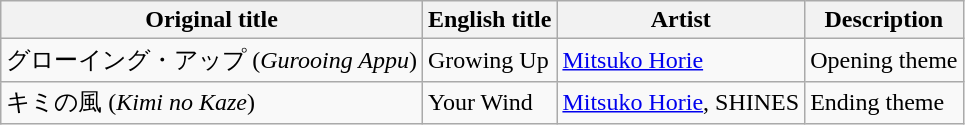<table class="wikitable">
<tr>
<th>Original title</th>
<th>English title</th>
<th>Artist</th>
<th>Description</th>
</tr>
<tr>
<td>グローイング・アップ (<em>Gurooing Appu</em>)</td>
<td>Growing Up</td>
<td><a href='#'>Mitsuko Horie</a></td>
<td>Opening theme</td>
</tr>
<tr>
<td>キミの風 (<em>Kimi no Kaze</em>)</td>
<td>Your Wind</td>
<td><a href='#'>Mitsuko Horie</a>, SHINES</td>
<td>Ending theme</td>
</tr>
</table>
